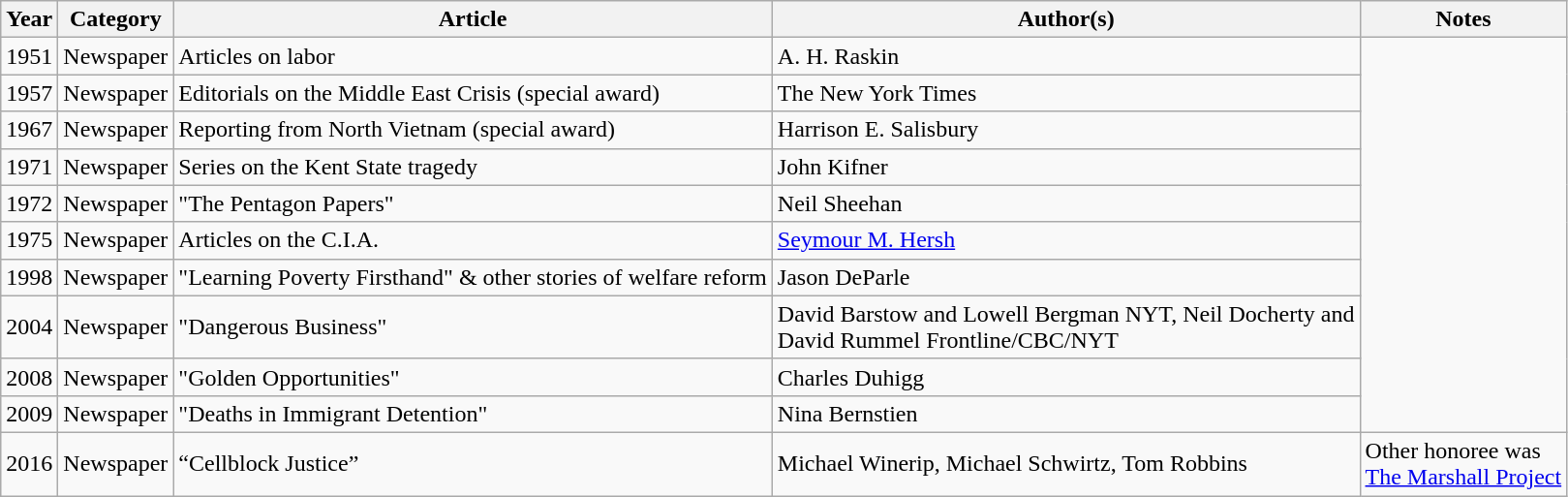<table class="wikitable">
<tr>
<th>Year</th>
<th>Category</th>
<th>Article</th>
<th>Author(s)</th>
<th>Notes</th>
</tr>
<tr>
<td>1951</td>
<td>Newspaper</td>
<td>Articles on labor</td>
<td>A. H. Raskin</td>
<td rowspan="10"></td>
</tr>
<tr>
<td>1957</td>
<td>Newspaper</td>
<td>Editorials on the Middle East Crisis (special award)</td>
<td>The New York Times</td>
</tr>
<tr>
<td>1967</td>
<td>Newspaper</td>
<td>Reporting from North Vietnam (special award)</td>
<td>Harrison E. Salisbury</td>
</tr>
<tr>
<td>1971</td>
<td>Newspaper</td>
<td>Series on the Kent State tragedy</td>
<td>John Kifner</td>
</tr>
<tr>
<td>1972</td>
<td>Newspaper</td>
<td>"The Pentagon Papers"</td>
<td>Neil Sheehan</td>
</tr>
<tr>
<td>1975</td>
<td>Newspaper</td>
<td>Articles on the C.I.A.</td>
<td><a href='#'>Seymour M. Hersh</a></td>
</tr>
<tr>
<td>1998</td>
<td>Newspaper</td>
<td>"Learning Poverty Firsthand" & other stories of welfare reform</td>
<td>Jason DeParle</td>
</tr>
<tr>
<td>2004</td>
<td>Newspaper</td>
<td>"Dangerous Business"</td>
<td>David Barstow and Lowell Bergman NYT, Neil Docherty and<br>David Rummel Frontline/CBC/NYT</td>
</tr>
<tr>
<td>2008</td>
<td>Newspaper</td>
<td>"Golden Opportunities"</td>
<td>Charles Duhigg</td>
</tr>
<tr>
<td>2009</td>
<td>Newspaper</td>
<td>"Deaths in Immigrant Detention"</td>
<td>Nina Bernstien</td>
</tr>
<tr>
<td>2016</td>
<td>Newspaper</td>
<td>“Cellblock Justice”</td>
<td>Michael Winerip, Michael Schwirtz, Tom Robbins</td>
<td>Other honoree was<br><a href='#'>The Marshall Project</a></td>
</tr>
</table>
